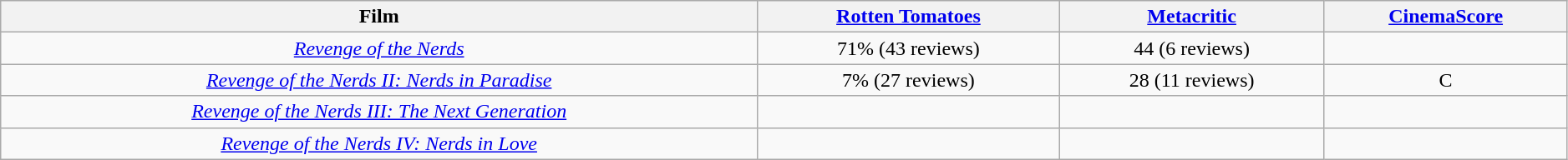<table class="wikitable" width=99% border="1" style="text-align: center;">
<tr>
<th>Film</th>
<th><a href='#'>Rotten Tomatoes</a></th>
<th><a href='#'>Metacritic</a></th>
<th><a href='#'>CinemaScore</a></th>
</tr>
<tr>
<td><em><a href='#'>Revenge of the Nerds</a></em></td>
<td>71% (43 reviews)</td>
<td>44 (6 reviews)</td>
<td></td>
</tr>
<tr>
<td><em><a href='#'>Revenge of the Nerds II: Nerds in Paradise</a></em></td>
<td>7% (27 reviews)</td>
<td>28 (11 reviews)</td>
<td>C</td>
</tr>
<tr>
<td><em><a href='#'>Revenge of the Nerds III: The Next Generation</a></em></td>
<td></td>
<td></td>
<td></td>
</tr>
<tr>
<td><em><a href='#'>Revenge of the Nerds IV: Nerds in Love</a></em></td>
<td></td>
<td></td>
<td></td>
</tr>
</table>
